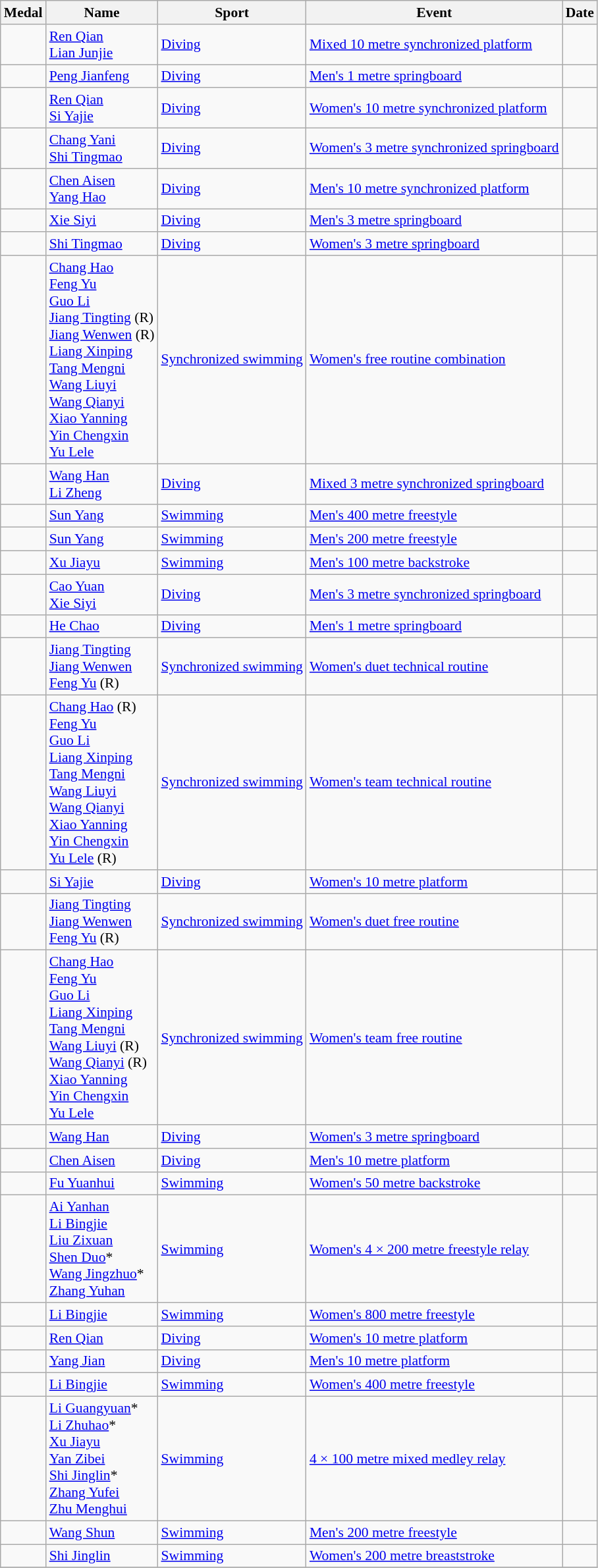<table class="wikitable sortable" style="font-size:90%">
<tr>
<th>Medal</th>
<th>Name</th>
<th>Sport</th>
<th>Event</th>
<th>Date</th>
</tr>
<tr>
<td></td>
<td><a href='#'>Ren Qian</a><br><a href='#'>Lian Junjie</a></td>
<td><a href='#'>Diving</a></td>
<td><a href='#'>Mixed 10 metre synchronized platform</a></td>
<td></td>
</tr>
<tr>
<td></td>
<td><a href='#'>Peng Jianfeng</a></td>
<td><a href='#'>Diving</a></td>
<td><a href='#'>Men's 1 metre springboard</a></td>
<td></td>
</tr>
<tr>
<td></td>
<td><a href='#'>Ren Qian</a><br><a href='#'>Si Yajie</a></td>
<td><a href='#'>Diving</a></td>
<td><a href='#'>Women's 10 metre synchronized platform</a></td>
<td></td>
</tr>
<tr>
<td></td>
<td><a href='#'>Chang Yani</a><br><a href='#'>Shi Tingmao</a></td>
<td><a href='#'>Diving</a></td>
<td><a href='#'>Women's 3 metre synchronized springboard</a></td>
<td></td>
</tr>
<tr>
<td></td>
<td><a href='#'>Chen Aisen</a><br><a href='#'>Yang Hao</a></td>
<td><a href='#'>Diving</a></td>
<td><a href='#'>Men's 10 metre synchronized platform</a></td>
<td></td>
</tr>
<tr>
<td></td>
<td><a href='#'>Xie Siyi</a></td>
<td><a href='#'>Diving</a></td>
<td><a href='#'>Men's 3 metre springboard</a></td>
<td></td>
</tr>
<tr>
<td></td>
<td><a href='#'>Shi Tingmao</a></td>
<td><a href='#'>Diving</a></td>
<td><a href='#'>Women's 3 metre springboard</a></td>
<td></td>
</tr>
<tr>
<td></td>
<td><a href='#'>Chang Hao</a><br><a href='#'>Feng Yu</a><br><a href='#'>Guo Li</a><br><a href='#'>Jiang Tingting</a> (R) <br><a href='#'>Jiang Wenwen</a> (R) <br><a href='#'>Liang Xinping</a><br><a href='#'>Tang Mengni</a><br><a href='#'>Wang Liuyi</a><br><a href='#'>Wang Qianyi</a><br><a href='#'>Xiao Yanning</a><br><a href='#'>Yin Chengxin</a><br><a href='#'>Yu Lele</a></td>
<td><a href='#'>Synchronized swimming</a></td>
<td><a href='#'>Women's free routine combination</a></td>
<td></td>
</tr>
<tr>
<td></td>
<td><a href='#'>Wang Han</a><br><a href='#'>Li Zheng</a></td>
<td><a href='#'>Diving</a></td>
<td><a href='#'>Mixed 3 metre synchronized springboard</a></td>
<td></td>
</tr>
<tr>
<td></td>
<td><a href='#'>Sun Yang</a></td>
<td><a href='#'>Swimming</a></td>
<td><a href='#'>Men's 400 metre freestyle</a></td>
<td></td>
</tr>
<tr>
<td></td>
<td><a href='#'>Sun Yang</a></td>
<td><a href='#'>Swimming</a></td>
<td><a href='#'>Men's 200 metre freestyle</a></td>
<td></td>
</tr>
<tr>
<td></td>
<td><a href='#'>Xu Jiayu</a></td>
<td><a href='#'>Swimming</a></td>
<td><a href='#'>Men's 100 metre backstroke</a></td>
<td></td>
</tr>
<tr>
<td></td>
<td><a href='#'>Cao Yuan</a><br><a href='#'>Xie Siyi</a></td>
<td><a href='#'>Diving</a></td>
<td><a href='#'>Men's 3 metre synchronized springboard</a></td>
<td></td>
</tr>
<tr>
<td></td>
<td><a href='#'>He Chao</a></td>
<td><a href='#'>Diving</a></td>
<td><a href='#'>Men's  1 metre springboard</a></td>
<td></td>
</tr>
<tr>
<td></td>
<td><a href='#'>Jiang Tingting</a><br><a href='#'>Jiang Wenwen</a><br><a href='#'>Feng Yu</a> (R)</td>
<td><a href='#'>Synchronized swimming</a></td>
<td><a href='#'>Women's duet technical routine</a></td>
<td></td>
</tr>
<tr>
<td></td>
<td><a href='#'>Chang Hao</a> (R) <br><a href='#'>Feng Yu</a><br><a href='#'>Guo Li</a><br><a href='#'>Liang Xinping</a><br><a href='#'>Tang Mengni</a><br><a href='#'>Wang Liuyi</a><br><a href='#'>Wang Qianyi</a><br><a href='#'>Xiao Yanning</a><br><a href='#'>Yin Chengxin</a><br><a href='#'>Yu Lele</a> (R)</td>
<td><a href='#'>Synchronized swimming</a></td>
<td><a href='#'>Women's team technical routine</a></td>
<td></td>
</tr>
<tr>
<td></td>
<td><a href='#'>Si Yajie</a></td>
<td><a href='#'>Diving</a></td>
<td><a href='#'>Women's 10 metre platform</a></td>
<td></td>
</tr>
<tr>
<td></td>
<td><a href='#'>Jiang Tingting</a><br><a href='#'>Jiang Wenwen</a><br><a href='#'>Feng Yu</a> (R)</td>
<td><a href='#'>Synchronized swimming</a></td>
<td><a href='#'>Women's duet free routine</a></td>
<td></td>
</tr>
<tr>
<td></td>
<td><a href='#'>Chang Hao</a><br><a href='#'>Feng Yu</a><br><a href='#'>Guo Li</a><br><a href='#'>Liang Xinping</a><br><a href='#'>Tang Mengni</a><br><a href='#'>Wang Liuyi</a> (R) <br><a href='#'>Wang Qianyi</a> (R) <br><a href='#'>Xiao Yanning</a><br><a href='#'>Yin Chengxin</a><br><a href='#'>Yu Lele</a></td>
<td><a href='#'>Synchronized swimming</a></td>
<td><a href='#'>Women's team free routine</a></td>
<td></td>
</tr>
<tr>
<td></td>
<td><a href='#'>Wang Han</a></td>
<td><a href='#'>Diving</a></td>
<td><a href='#'>Women's 3 metre springboard</a></td>
<td></td>
</tr>
<tr>
<td></td>
<td><a href='#'>Chen Aisen</a></td>
<td><a href='#'>Diving</a></td>
<td><a href='#'>Men's 10 metre platform</a></td>
<td></td>
</tr>
<tr>
<td></td>
<td><a href='#'>Fu Yuanhui</a></td>
<td><a href='#'>Swimming</a></td>
<td><a href='#'>Women's 50 metre backstroke</a></td>
<td></td>
</tr>
<tr>
<td></td>
<td><a href='#'>Ai Yanhan</a><br><a href='#'>Li Bingjie</a><br><a href='#'>Liu Zixuan</a><br><a href='#'>Shen Duo</a>*<br><a href='#'>Wang Jingzhuo</a>*<br><a href='#'>Zhang Yuhan</a></td>
<td><a href='#'>Swimming</a></td>
<td><a href='#'>Women's 4 × 200 metre freestyle relay</a></td>
<td></td>
</tr>
<tr>
<td></td>
<td><a href='#'>Li Bingjie</a></td>
<td><a href='#'>Swimming</a></td>
<td><a href='#'>Women's 800 metre freestyle</a></td>
<td></td>
</tr>
<tr>
<td></td>
<td><a href='#'>Ren Qian</a></td>
<td><a href='#'>Diving</a></td>
<td><a href='#'>Women's 10 metre platform</a></td>
<td></td>
</tr>
<tr>
<td></td>
<td><a href='#'>Yang Jian</a></td>
<td><a href='#'>Diving</a></td>
<td><a href='#'>Men's 10 metre platform</a></td>
<td></td>
</tr>
<tr>
<td></td>
<td><a href='#'>Li Bingjie</a></td>
<td><a href='#'>Swimming</a></td>
<td><a href='#'>Women's 400 metre freestyle</a></td>
<td></td>
</tr>
<tr>
<td></td>
<td><a href='#'>Li Guangyuan</a>*<br><a href='#'>Li Zhuhao</a>*<br><a href='#'>Xu Jiayu</a><br><a href='#'>Yan Zibei</a><br><a href='#'>Shi Jinglin</a>*<br><a href='#'>Zhang Yufei</a><br><a href='#'>Zhu Menghui</a></td>
<td><a href='#'>Swimming</a></td>
<td><a href='#'>4 × 100 metre mixed medley relay</a></td>
<td></td>
</tr>
<tr>
<td></td>
<td><a href='#'>Wang Shun</a></td>
<td><a href='#'>Swimming</a></td>
<td><a href='#'>Men's 200 metre freestyle</a></td>
<td></td>
</tr>
<tr>
<td></td>
<td><a href='#'>Shi Jinglin</a></td>
<td><a href='#'>Swimming</a></td>
<td><a href='#'>Women's 200 metre breaststroke</a></td>
<td></td>
</tr>
<tr>
</tr>
</table>
